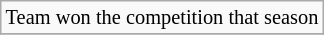<table class=wikitable style=font-size:85%>
<tr>
<td> Team won the competition that season</td>
</tr>
<tr>
</tr>
</table>
